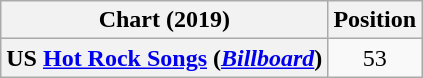<table class="wikitable plainrowheaders">
<tr>
<th>Chart (2019)</th>
<th>Position</th>
</tr>
<tr>
<th scope="row">US <a href='#'>Hot Rock Songs</a> (<em><a href='#'>Billboard</a></em>)</th>
<td align="center">53</td>
</tr>
</table>
